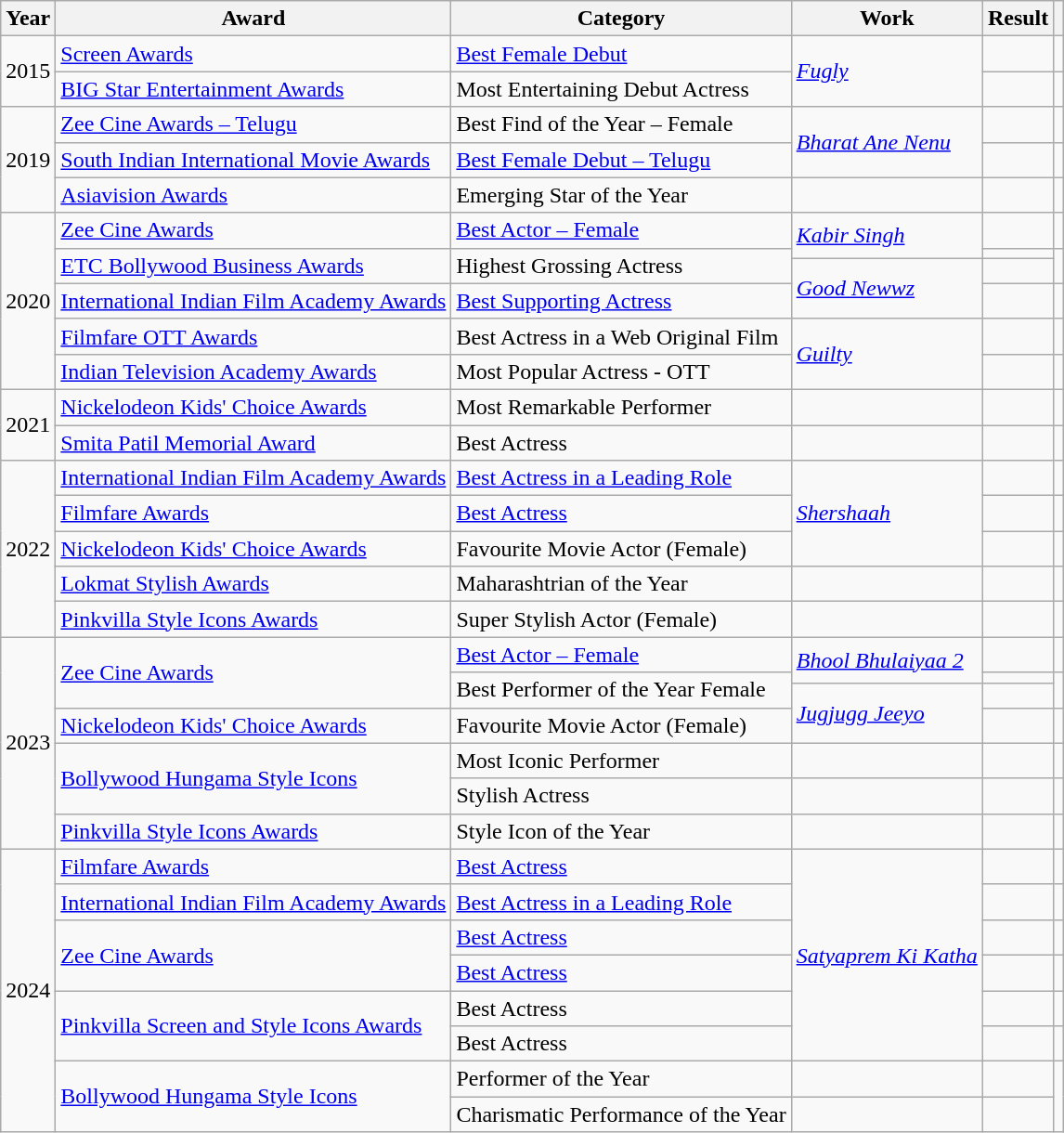<table class="wikitable  plainrowheaders">
<tr>
<th scope="col">Year</th>
<th scope="col">Award</th>
<th scope="col">Category</th>
<th scope="col">Work</th>
<th scope="col" class="unsortable">Result</th>
<th scope="col" class="unsortable"></th>
</tr>
<tr>
<td rowspan="2">2015</td>
<td><a href='#'>Screen Awards</a></td>
<td><a href='#'>Best Female Debut</a></td>
<td rowspan="2"><em><a href='#'>Fugly</a></em></td>
<td></td>
<td></td>
</tr>
<tr>
<td><a href='#'>BIG Star Entertainment Awards</a></td>
<td>Most Entertaining Debut Actress</td>
<td></td>
<td></td>
</tr>
<tr>
<td rowspan="3">2019</td>
<td><a href='#'>Zee Cine Awards – Telugu</a></td>
<td>Best Find of the Year – Female</td>
<td rowspan='2'><em><a href='#'>Bharat Ane Nenu</a></em></td>
<td></td>
<td></td>
</tr>
<tr>
<td><a href='#'>South Indian International Movie Awards</a></td>
<td><a href='#'>Best Female Debut – Telugu</a></td>
<td></td>
<td></td>
</tr>
<tr>
<td><a href='#'>Asiavision Awards</a></td>
<td>Emerging Star of the Year</td>
<td></td>
<td></td>
<td></td>
</tr>
<tr>
<td rowspan="6">2020</td>
<td><a href='#'>Zee Cine Awards</a></td>
<td><a href='#'>Best Actor – Female</a></td>
<td rowspan="2"><em><a href='#'>Kabir Singh</a></em></td>
<td></td>
<td></td>
</tr>
<tr>
<td rowspan="2"><a href='#'>ETC Bollywood Business Awards</a></td>
<td rowspan="2">Highest Grossing Actress</td>
<td></td>
<td rowspan=2></td>
</tr>
<tr>
<td rowspan=2><em><a href='#'>Good Newwz</a></em></td>
<td></td>
</tr>
<tr>
<td><a href='#'>International Indian Film Academy Awards</a></td>
<td><a href='#'>Best Supporting Actress</a></td>
<td></td>
<td></td>
</tr>
<tr>
<td><a href='#'>Filmfare OTT Awards</a></td>
<td>Best Actress in a Web Original Film</td>
<td rowspan="2"><em><a href='#'>Guilty</a></em></td>
<td></td>
<td></td>
</tr>
<tr>
<td><a href='#'>Indian Television Academy Awards</a></td>
<td>Most Popular Actress - OTT</td>
<td></td>
<td></td>
</tr>
<tr>
<td rowspan="2">2021</td>
<td><a href='#'>Nickelodeon Kids' Choice Awards</a></td>
<td>Most Remarkable Performer</td>
<td></td>
<td></td>
<td></td>
</tr>
<tr>
<td><a href='#'>Smita Patil Memorial Award</a></td>
<td>Best Actress</td>
<td></td>
<td></td>
<td></td>
</tr>
<tr>
<td rowspan="5">2022</td>
<td><a href='#'>International Indian Film Academy Awards</a></td>
<td><a href='#'>Best Actress in a Leading Role</a></td>
<td rowspan="3"><em><a href='#'>Shershaah</a></em></td>
<td></td>
<td></td>
</tr>
<tr>
<td><a href='#'>Filmfare Awards</a></td>
<td><a href='#'>Best Actress</a></td>
<td></td>
<td></td>
</tr>
<tr>
<td><a href='#'>Nickelodeon Kids' Choice Awards</a></td>
<td>Favourite Movie Actor (Female)</td>
<td></td>
<td></td>
</tr>
<tr>
<td><a href='#'>Lokmat Stylish Awards</a></td>
<td>Maharashtrian of the Year</td>
<td></td>
<td></td>
<td></td>
</tr>
<tr>
<td><a href='#'>Pinkvilla Style Icons Awards</a></td>
<td>Super Stylish Actor (Female)</td>
<td></td>
<td></td>
<td></td>
</tr>
<tr>
<td rowspan="7">2023</td>
<td rowspan="3"><a href='#'>Zee Cine Awards</a></td>
<td><a href='#'>Best Actor – Female</a></td>
<td rowspan="2"><em><a href='#'>Bhool Bhulaiyaa 2</a></em></td>
<td></td>
<td></td>
</tr>
<tr>
<td rowspan="2">Best Performer of the Year Female</td>
<td></td>
<td rowspan="2"> <br> </td>
</tr>
<tr>
<td rowspan="2"><em><a href='#'>Jugjugg Jeeyo</a></em></td>
<td></td>
</tr>
<tr>
<td><a href='#'>Nickelodeon Kids' Choice Awards</a></td>
<td>Favourite Movie Actor (Female)</td>
<td></td>
<td></td>
</tr>
<tr>
<td rowspan="2"><a href='#'>Bollywood Hungama Style Icons</a></td>
<td>Most Iconic Performer </td>
<td></td>
<td></td>
<td></td>
</tr>
<tr>
<td>Stylish Actress </td>
<td></td>
<td></td>
<td></td>
</tr>
<tr>
<td><a href='#'>Pinkvilla Style Icons Awards</a></td>
<td>Style Icon of the Year</td>
<td></td>
<td></td>
<td></td>
</tr>
<tr>
<td rowspan="8">2024</td>
<td><a href='#'>Filmfare Awards</a></td>
<td><a href='#'>Best Actress</a></td>
<td rowspan="6"><em><a href='#'>Satyaprem Ki Katha</a></em></td>
<td></td>
<td></td>
</tr>
<tr>
<td><a href='#'>International Indian Film Academy Awards</a></td>
<td><a href='#'>Best Actress in a Leading Role</a></td>
<td></td>
<td></td>
</tr>
<tr>
<td rowspan="2"><a href='#'>Zee Cine Awards</a></td>
<td><a href='#'>Best Actress </a></td>
<td></td>
<td></td>
</tr>
<tr>
<td><a href='#'>Best Actress </a></td>
<td></td>
<td align="center"></td>
</tr>
<tr>
<td rowspan="2"><a href='#'>Pinkvilla Screen and Style Icons Awards</a></td>
<td>Best Actress </td>
<td></td>
<td> <br> </td>
</tr>
<tr>
<td>Best Actress </td>
<td></td>
<td></td>
</tr>
<tr>
<td rowspan="2"><a href='#'>Bollywood Hungama Style Icons</a></td>
<td>Performer of the Year </td>
<td></td>
<td></td>
<td rowspan="2"></td>
</tr>
<tr>
<td>Charismatic Performance of the Year</td>
<td></td>
<td></td>
</tr>
</table>
